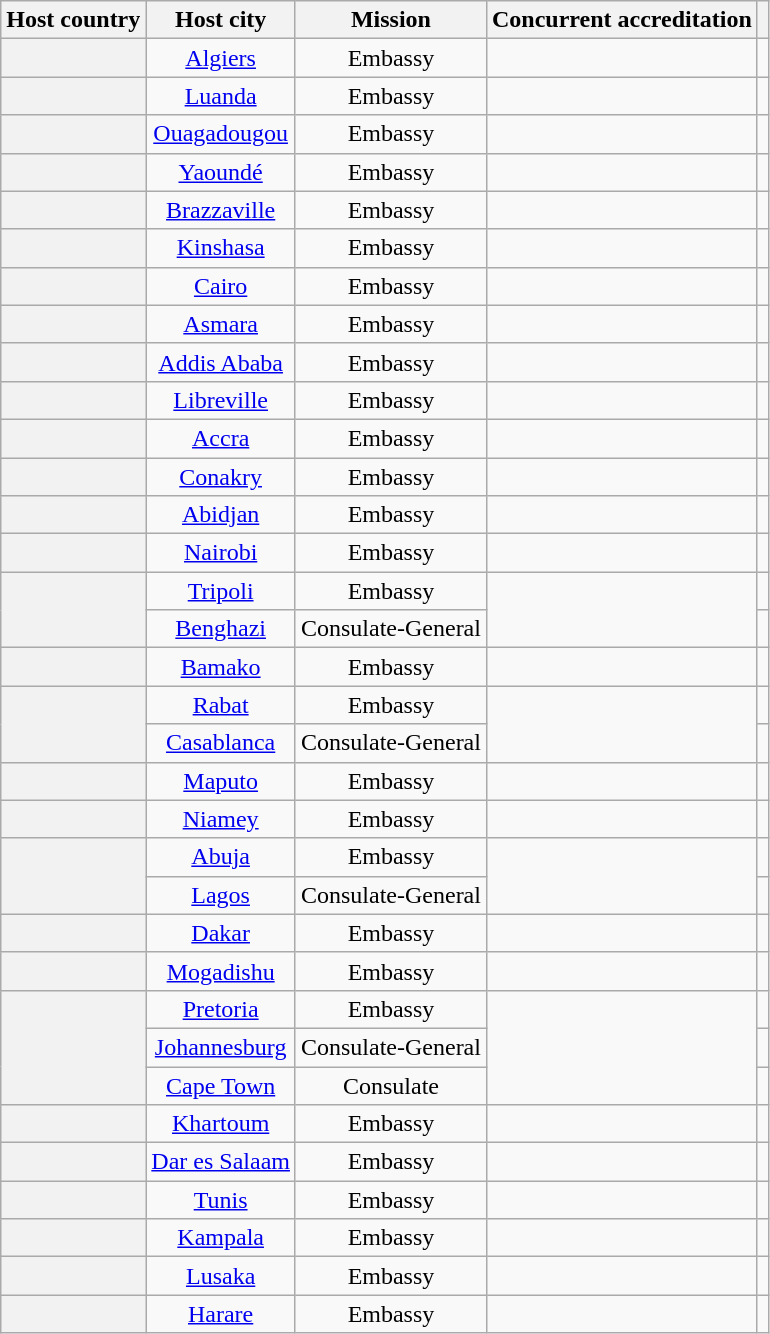<table class="wikitable plainrowheaders" style="text-align:center;">
<tr>
<th scope="col">Host country</th>
<th scope="col">Host city</th>
<th scope="col">Mission</th>
<th scope="col">Concurrent accreditation</th>
<th scope="col"></th>
</tr>
<tr>
<th scope="row"></th>
<td><a href='#'>Algiers</a></td>
<td>Embassy</td>
<td></td>
<td></td>
</tr>
<tr>
<th scope="row"></th>
<td><a href='#'>Luanda</a></td>
<td>Embassy</td>
<td></td>
<td></td>
</tr>
<tr>
<th scope="row"></th>
<td><a href='#'>Ouagadougou</a></td>
<td>Embassy</td>
<td></td>
<td></td>
</tr>
<tr>
<th scope="row"></th>
<td><a href='#'>Yaoundé</a></td>
<td>Embassy</td>
<td></td>
<td></td>
</tr>
<tr>
<th scope="row"></th>
<td><a href='#'>Brazzaville</a></td>
<td>Embassy</td>
<td></td>
<td></td>
</tr>
<tr>
<th scope="row"></th>
<td><a href='#'>Kinshasa</a></td>
<td>Embassy</td>
<td></td>
<td></td>
</tr>
<tr>
<th scope="row"></th>
<td><a href='#'>Cairo</a></td>
<td>Embassy</td>
<td></td>
<td></td>
</tr>
<tr>
<th scope="row"></th>
<td><a href='#'>Asmara</a></td>
<td>Embassy</td>
<td></td>
<td></td>
</tr>
<tr>
<th scope="row"></th>
<td><a href='#'>Addis Ababa</a></td>
<td>Embassy</td>
<td></td>
<td></td>
</tr>
<tr>
<th scope="row"></th>
<td><a href='#'>Libreville</a></td>
<td>Embassy</td>
<td></td>
<td></td>
</tr>
<tr>
<th scope="row"></th>
<td><a href='#'>Accra</a></td>
<td>Embassy</td>
<td></td>
<td></td>
</tr>
<tr>
<th scope="row"></th>
<td><a href='#'>Conakry</a></td>
<td>Embassy</td>
<td></td>
<td></td>
</tr>
<tr>
<th scope="row"></th>
<td><a href='#'>Abidjan</a></td>
<td>Embassy</td>
<td></td>
<td></td>
</tr>
<tr>
<th scope="row"></th>
<td><a href='#'>Nairobi</a></td>
<td>Embassy</td>
<td></td>
<td></td>
</tr>
<tr>
<th scope="row" rowspan="2"></th>
<td><a href='#'>Tripoli</a></td>
<td>Embassy</td>
<td rowspan="2"></td>
<td></td>
</tr>
<tr>
<td><a href='#'>Benghazi</a></td>
<td>Consulate-General</td>
<td></td>
</tr>
<tr>
<th scope="row"></th>
<td><a href='#'>Bamako</a></td>
<td>Embassy</td>
<td></td>
<td></td>
</tr>
<tr>
<th scope="row" rowspan="2"></th>
<td><a href='#'>Rabat</a></td>
<td>Embassy</td>
<td rowspan="2"></td>
<td></td>
</tr>
<tr>
<td><a href='#'>Casablanca</a></td>
<td>Consulate-General</td>
<td></td>
</tr>
<tr>
<th scope="row"></th>
<td><a href='#'>Maputo</a></td>
<td>Embassy</td>
<td></td>
<td></td>
</tr>
<tr>
<th scope="row"></th>
<td><a href='#'>Niamey</a></td>
<td>Embassy</td>
<td></td>
<td></td>
</tr>
<tr>
<th scope="row" rowspan="2"></th>
<td><a href='#'>Abuja</a></td>
<td>Embassy</td>
<td rowspan="2"></td>
<td></td>
</tr>
<tr>
<td><a href='#'>Lagos</a></td>
<td>Consulate-General</td>
<td></td>
</tr>
<tr>
<th scope="row"></th>
<td><a href='#'>Dakar</a></td>
<td>Embassy</td>
<td></td>
<td></td>
</tr>
<tr>
<th scope="row"></th>
<td><a href='#'>Mogadishu</a></td>
<td>Embassy</td>
<td></td>
<td></td>
</tr>
<tr>
<th scope="row" rowspan="3"></th>
<td><a href='#'>Pretoria</a></td>
<td>Embassy</td>
<td rowspan="3"></td>
<td></td>
</tr>
<tr>
<td><a href='#'>Johannesburg</a></td>
<td>Consulate-General</td>
<td></td>
</tr>
<tr>
<td><a href='#'>Cape Town</a></td>
<td>Consulate</td>
<td></td>
</tr>
<tr>
<th scope="row"></th>
<td><a href='#'>Khartoum</a></td>
<td>Embassy</td>
<td></td>
<td></td>
</tr>
<tr>
<th scope="row"></th>
<td><a href='#'>Dar es Salaam</a></td>
<td>Embassy</td>
<td></td>
<td></td>
</tr>
<tr>
<th scope="row"></th>
<td><a href='#'>Tunis</a></td>
<td>Embassy</td>
<td></td>
<td></td>
</tr>
<tr>
<th scope="row"></th>
<td><a href='#'>Kampala</a></td>
<td>Embassy</td>
<td></td>
<td></td>
</tr>
<tr>
<th scope="row"></th>
<td><a href='#'>Lusaka</a></td>
<td>Embassy</td>
<td></td>
<td></td>
</tr>
<tr>
<th scope="row"></th>
<td><a href='#'>Harare</a></td>
<td>Embassy</td>
<td></td>
<td></td>
</tr>
</table>
